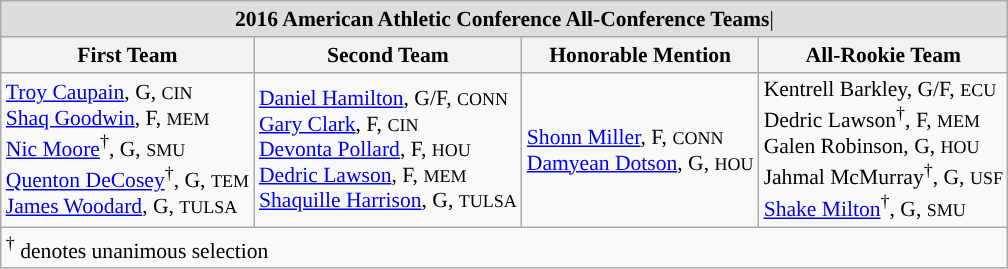<table class="wikitable" style="white-space:nowrap; font-size:90%;">
<tr>
<td colspan="7" style="text-align:center; background:#ddd;"><strong>2016 American Athletic Conference All-Conference Teams</strong>|</td>
</tr>
<tr>
<th>First Team</th>
<th>Second Team</th>
<th>Honorable Mention</th>
<th>All-Rookie Team</th>
</tr>
<tr>
<td><a href='#'>Troy Caupain</a>, G, <small>CIN</small><br><a href='#'>Shaq Goodwin</a>, F, <small>MEM</small><br><a href='#'>Nic Moore</a><sup>†</sup>, G, <small>SMU</small><br><a href='#'>Quenton DeCosey</a><sup>†</sup>, G, <small>TEM</small><br><a href='#'>James Woodard</a>, G, <small>TULSA</small></td>
<td><a href='#'>Daniel Hamilton</a>, G/F, <small>CONN</small><br><a href='#'>Gary Clark</a>, F, <small>CIN</small><br><a href='#'>Devonta Pollard</a>, F, <small>HOU</small><br><a href='#'>Dedric Lawson</a>, F, <small>MEM</small><br><a href='#'>Shaquille Harrison</a>, G, <small>TULSA</small></td>
<td><a href='#'>Shonn Miller</a>, F, <small>CONN</small><br><a href='#'>Damyean Dotson</a>, G, <small>HOU</small></td>
<td>Kentrell Barkley, G/F, <small>ECU</small><br>Dedric Lawson<sup>†</sup>, F, <small>MEM</small><br>Galen Robinson, G, <small>HOU</small><br>Jahmal McMurray<sup>†</sup>, G, <small>USF</small><br><a href='#'>Shake Milton</a><sup>†</sup>, G, <small>SMU</small></td>
</tr>
<tr>
<td colspan="4" style="text-align:left;"><sup>†</sup> denotes unanimous selection</td>
</tr>
</table>
